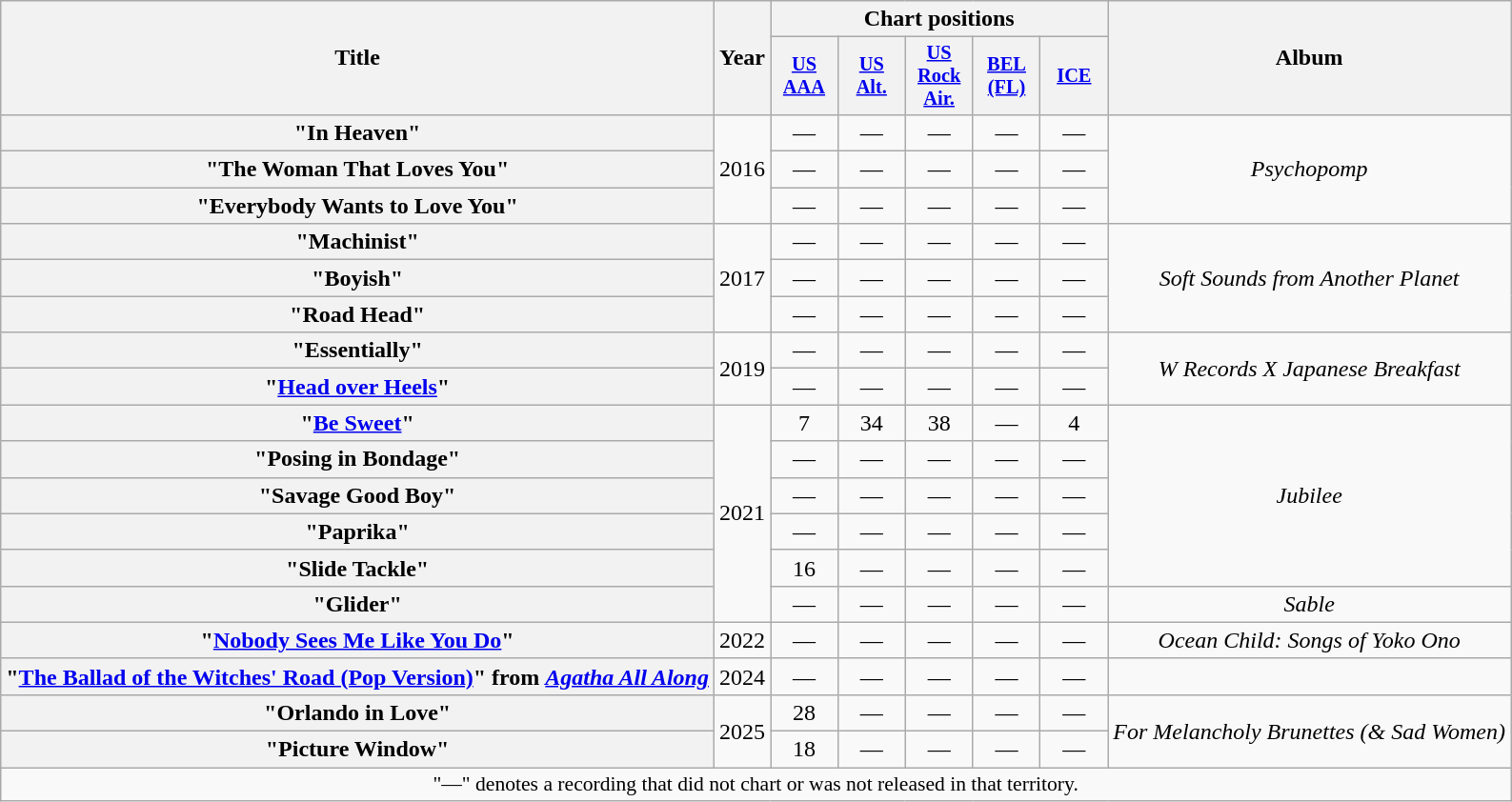<table class="wikitable plainrowheaders" style="text-align:center;">
<tr>
<th scope="col" rowspan="2">Title</th>
<th scope="col" rowspan="2">Year</th>
<th scope="col" colspan="5">Chart positions</th>
<th scope="col" rowspan="2">Album</th>
</tr>
<tr>
<th scope="col" style="width:3em;font-size:85%;"><a href='#'>US<br>AAA</a><br></th>
<th scope="col" style="width:3em;font-size:85%;"><a href='#'>US<br>Alt.</a><br></th>
<th scope="col" style="width:3em;font-size:85%;"><a href='#'>US<br>Rock<br>Air.</a><br></th>
<th scope="col" style="width:3em;font-size:85%;"><a href='#'>BEL<br>(FL)</a><br></th>
<th scope="col" style="width:3em;font-size:85%;"><a href='#'>ICE</a><br></th>
</tr>
<tr>
<th scope="row">"In Heaven"</th>
<td rowspan="3">2016</td>
<td>—</td>
<td>—</td>
<td>—</td>
<td>—</td>
<td>—</td>
<td rowspan="3"><em>Psychopomp</em></td>
</tr>
<tr>
<th scope="row">"The Woman That Loves You"</th>
<td>—</td>
<td>—</td>
<td>—</td>
<td>—</td>
<td>—</td>
</tr>
<tr>
<th scope="row">"Everybody Wants to Love You"</th>
<td>—</td>
<td>—</td>
<td>—</td>
<td>—</td>
<td>—</td>
</tr>
<tr>
<th scope="row">"Machinist"</th>
<td rowspan="3">2017</td>
<td>—</td>
<td>—</td>
<td>—</td>
<td>—</td>
<td>—</td>
<td rowspan="3"><em>Soft Sounds from Another Planet</em></td>
</tr>
<tr>
<th scope="row">"Boyish"</th>
<td>—</td>
<td>—</td>
<td>—</td>
<td>—</td>
<td>—</td>
</tr>
<tr>
<th scope="row">"Road Head"</th>
<td>—</td>
<td>—</td>
<td>—</td>
<td>—</td>
<td>—</td>
</tr>
<tr>
<th scope="row">"Essentially"</th>
<td rowspan="2">2019</td>
<td>—</td>
<td>—</td>
<td>—</td>
<td>—</td>
<td>—</td>
<td rowspan="2"><em>W Records X Japanese Breakfast</em></td>
</tr>
<tr>
<th scope="row">"<a href='#'>Head over Heels</a>"</th>
<td>—</td>
<td>—</td>
<td>—</td>
<td>—</td>
<td>—</td>
</tr>
<tr>
<th scope="row">"<a href='#'>Be Sweet</a>"</th>
<td rowspan="6">2021</td>
<td>7</td>
<td>34</td>
<td>38</td>
<td>—</td>
<td>4</td>
<td rowspan="5"><em>Jubilee</em></td>
</tr>
<tr>
<th scope="row">"Posing in Bondage"</th>
<td>—</td>
<td>—</td>
<td>—</td>
<td>—</td>
<td>—</td>
</tr>
<tr>
<th scope="row">"Savage Good Boy"</th>
<td>—</td>
<td>—</td>
<td>—</td>
<td>—</td>
<td>—</td>
</tr>
<tr>
<th scope="row">"Paprika"</th>
<td>—</td>
<td>—</td>
<td>—</td>
<td>—</td>
<td>—</td>
</tr>
<tr>
<th scope="row">"Slide Tackle"</th>
<td>16</td>
<td>—</td>
<td>—</td>
<td>—</td>
<td>—</td>
</tr>
<tr>
<th scope="row">"Glider"</th>
<td>—</td>
<td>—</td>
<td>—</td>
<td>—</td>
<td>—</td>
<td><em>Sable</em></td>
</tr>
<tr>
<th scope="row">"<a href='#'>Nobody Sees Me Like You Do</a>"</th>
<td>2022</td>
<td>—</td>
<td>—</td>
<td>—</td>
<td>—</td>
<td>—</td>
<td><em>Ocean Child: Songs of Yoko Ono</em></td>
</tr>
<tr>
<th scope="row">"<a href='#'>The Ballad of the Witches' Road (Pop Version)</a>" from <em><a href='#'>Agatha All Along</a></em></th>
<td>2024</td>
<td>—</td>
<td>—</td>
<td>—</td>
<td>—</td>
<td>—</td>
<td></td>
</tr>
<tr>
<th scope="row">"Orlando in Love"</th>
<td rowspan="2">2025</td>
<td>28</td>
<td>—</td>
<td>—</td>
<td>—</td>
<td>—</td>
<td rowspan="2"><em>For Melancholy Brunettes (& Sad Women)</em></td>
</tr>
<tr>
<th scope="row">"Picture Window"</th>
<td>18</td>
<td>—</td>
<td>—</td>
<td>—</td>
<td>—</td>
</tr>
<tr>
<td colspan="8" style="font-size:90%">"—" denotes a recording that did not chart or was not released in that territory.</td>
</tr>
</table>
